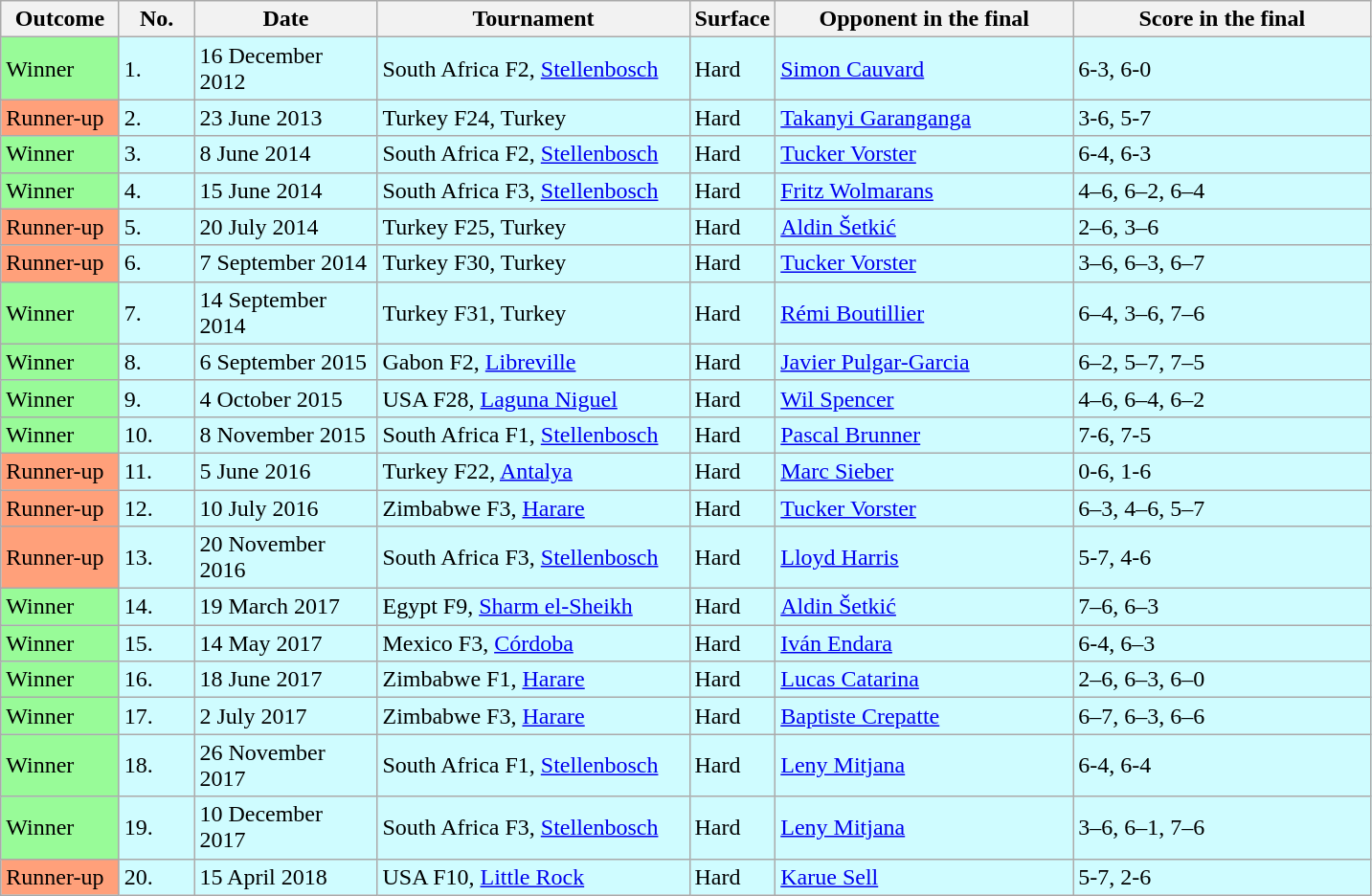<table class="sortable wikitable" style=font-size:100%>
<tr>
<th width=75>Outcome</th>
<th width=45>No.</th>
<th width=120>Date</th>
<th width=210>Tournament</th>
<th width=50>Surface</th>
<th width=200>Opponent in the final</th>
<th width=200>Score in the final</th>
</tr>
<tr bgcolor=cffcff>
<td bgcolor=98FB98>Winner</td>
<td>1.</td>
<td>16 December 2012</td>
<td>South Africa F2, <a href='#'>Stellenbosch</a></td>
<td>Hard</td>
<td> <a href='#'>Simon Cauvard</a></td>
<td>6-3, 6-0</td>
</tr>
<tr bgcolor=cffcff>
<td bgcolor=FFA07A>Runner-up</td>
<td>2.</td>
<td>23 June 2013</td>
<td>Turkey F24, Turkey</td>
<td>Hard</td>
<td> <a href='#'>Takanyi Garanganga</a></td>
<td>3-6, 5-7</td>
</tr>
<tr bgcolor=cffcff>
<td bgcolor=98FB98>Winner</td>
<td>3.</td>
<td>8 June 2014</td>
<td>South Africa F2, <a href='#'>Stellenbosch</a></td>
<td>Hard</td>
<td> <a href='#'>Tucker Vorster</a></td>
<td>6-4, 6-3</td>
</tr>
<tr bgcolor=cffcff>
<td bgcolor=98FB98>Winner</td>
<td>4.</td>
<td>15 June 2014</td>
<td>South Africa F3, <a href='#'>Stellenbosch</a></td>
<td>Hard</td>
<td> <a href='#'>Fritz Wolmarans</a></td>
<td>4–6, 6–2, 6–4</td>
</tr>
<tr bgcolor=cffcff>
<td bgcolor=FFA07A>Runner-up</td>
<td>5.</td>
<td>20 July 2014</td>
<td>Turkey F25, Turkey</td>
<td>Hard</td>
<td> <a href='#'>Aldin Šetkić</a></td>
<td>2–6, 3–6</td>
</tr>
<tr bgcolor=cffcff>
<td bgcolor=FFA07A>Runner-up</td>
<td>6.</td>
<td>7 September 2014</td>
<td>Turkey F30, Turkey</td>
<td>Hard</td>
<td> <a href='#'>Tucker Vorster</a></td>
<td>3–6, 6–3, 6–7</td>
</tr>
<tr bgcolor=cffcff>
<td bgcolor=98FB98>Winner</td>
<td>7.</td>
<td>14 September 2014</td>
<td>Turkey F31, Turkey</td>
<td>Hard</td>
<td> <a href='#'>Rémi Boutillier</a></td>
<td>6–4, 3–6, 7–6</td>
</tr>
<tr bgcolor=cffcff>
<td bgcolor=98FB98>Winner</td>
<td>8.</td>
<td>6 September 2015</td>
<td>Gabon F2, <a href='#'>Libreville</a></td>
<td>Hard</td>
<td> <a href='#'>Javier Pulgar-Garcia</a></td>
<td>6–2, 5–7, 7–5</td>
</tr>
<tr bgcolor=cffcff>
<td bgcolor=98FB98>Winner</td>
<td>9.</td>
<td>4 October 2015</td>
<td>USA F28, <a href='#'>Laguna Niguel</a></td>
<td>Hard</td>
<td> <a href='#'>Wil Spencer</a></td>
<td>4–6, 6–4, 6–2</td>
</tr>
<tr bgcolor=cffcff>
<td bgcolor=98FB98>Winner</td>
<td>10.</td>
<td>8 November 2015</td>
<td>South Africa F1, <a href='#'>Stellenbosch</a></td>
<td>Hard</td>
<td> <a href='#'>Pascal Brunner</a></td>
<td>7-6, 7-5</td>
</tr>
<tr bgcolor=cffcff>
<td bgcolor=FFA07A>Runner-up</td>
<td>11.</td>
<td>5 June 2016</td>
<td>Turkey F22, <a href='#'>Antalya</a></td>
<td>Hard</td>
<td> <a href='#'>Marc Sieber</a></td>
<td>0-6, 1-6</td>
</tr>
<tr bgcolor=cffcff>
<td bgcolor=FFA07A>Runner-up</td>
<td>12.</td>
<td>10 July 2016</td>
<td>Zimbabwe F3, <a href='#'>Harare</a></td>
<td>Hard</td>
<td> <a href='#'>Tucker Vorster</a></td>
<td>6–3, 4–6, 5–7</td>
</tr>
<tr bgcolor=cffcff>
<td bgcolor=FFA07A>Runner-up</td>
<td>13.</td>
<td>20 November 2016</td>
<td>South Africa F3, <a href='#'>Stellenbosch</a></td>
<td>Hard</td>
<td> <a href='#'>Lloyd Harris</a></td>
<td>5-7, 4-6</td>
</tr>
<tr bgcolor=cffcff>
<td bgcolor=98FB98>Winner</td>
<td>14.</td>
<td>19 March 2017</td>
<td>Egypt F9, <a href='#'>Sharm el-Sheikh</a></td>
<td>Hard</td>
<td> <a href='#'>Aldin Šetkić</a></td>
<td>7–6, 6–3</td>
</tr>
<tr bgcolor=cffcff>
<td bgcolor=98FB98>Winner</td>
<td>15.</td>
<td>14 May 2017</td>
<td>Mexico F3, <a href='#'>Córdoba</a></td>
<td>Hard</td>
<td> <a href='#'>Iván Endara</a></td>
<td>6-4, 6–3</td>
</tr>
<tr bgcolor=cffcff>
<td bgcolor=98FB98>Winner</td>
<td>16.</td>
<td>18 June 2017</td>
<td>Zimbabwe F1, <a href='#'>Harare</a></td>
<td>Hard</td>
<td> <a href='#'>Lucas Catarina</a></td>
<td>2–6, 6–3, 6–0</td>
</tr>
<tr bgcolor=cffcff>
<td bgcolor=98FB98>Winner</td>
<td>17.</td>
<td>2 July 2017</td>
<td>Zimbabwe F3, <a href='#'>Harare</a></td>
<td>Hard</td>
<td> <a href='#'>Baptiste Crepatte</a></td>
<td>6–7, 6–3, 6–6</td>
</tr>
<tr bgcolor=cffcff>
<td bgcolor=98FB98>Winner</td>
<td>18.</td>
<td>26 November 2017</td>
<td>South Africa F1, <a href='#'>Stellenbosch</a></td>
<td>Hard</td>
<td> <a href='#'>Leny Mitjana</a></td>
<td>6-4, 6-4</td>
</tr>
<tr bgcolor=cffcff>
<td bgcolor=98FB98>Winner</td>
<td>19.</td>
<td>10 December 2017</td>
<td>South Africa F3, <a href='#'>Stellenbosch</a></td>
<td>Hard</td>
<td> <a href='#'>Leny Mitjana</a></td>
<td>3–6, 6–1, 7–6</td>
</tr>
<tr bgcolor=cffcff>
<td bgcolor=FFA07A>Runner-up</td>
<td>20.</td>
<td>15 April 2018</td>
<td>USA F10, <a href='#'>Little Rock</a></td>
<td>Hard</td>
<td> <a href='#'>Karue Sell</a></td>
<td>5-7, 2-6</td>
</tr>
</table>
